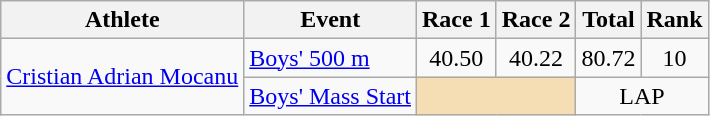<table class="wikitable">
<tr>
<th>Athlete</th>
<th>Event</th>
<th>Race 1</th>
<th>Race 2</th>
<th>Total</th>
<th>Rank</th>
</tr>
<tr>
<td rowspan=2><a href='#'>Cristian Adrian Mocanu</a></td>
<td><a href='#'>Boys' 500 m</a></td>
<td align="center">40.50</td>
<td align="center">40.22</td>
<td align="center">80.72</td>
<td align="center">10</td>
</tr>
<tr>
<td><a href='#'>Boys' Mass Start</a></td>
<td colspan=2 bgcolor="wheat"></td>
<td align="center" colspan=2>LAP</td>
</tr>
</table>
